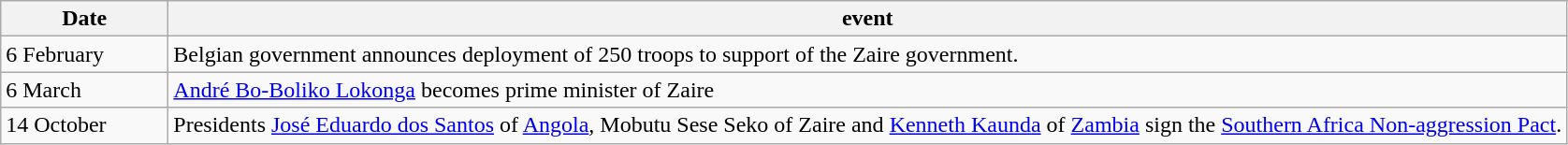<table class=wikitable>
<tr>
<th style="width:7em">Date</th>
<th>event</th>
</tr>
<tr>
<td>6 February</td>
<td>Belgian government announces deployment of 250 troops to support of the Zaire government.</td>
</tr>
<tr>
<td>6 March</td>
<td><a href='#'>André Bo-Boliko Lokonga</a> becomes prime minister of Zaire</td>
</tr>
<tr>
<td>14 October</td>
<td>Presidents <a href='#'>José Eduardo dos Santos</a> of <a href='#'>Angola</a>, Mobutu Sese Seko of Zaire and <a href='#'>Kenneth Kaunda</a> of <a href='#'>Zambia</a> sign the <a href='#'>Southern Africa Non-aggression Pact</a>.</td>
</tr>
</table>
